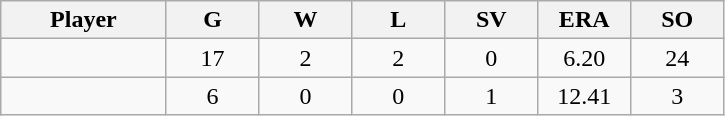<table class="wikitable sortable">
<tr>
<th bgcolor="#DDDDFF" width="16%">Player</th>
<th bgcolor="#DDDDFF" width="9%">G</th>
<th bgcolor="#DDDDFF" width="9%">W</th>
<th bgcolor="#DDDDFF" width="9%">L</th>
<th bgcolor="#DDDDFF" width="9%">SV</th>
<th bgcolor="#DDDDFF" width="9%">ERA</th>
<th bgcolor="#DDDDFF" width="9%">SO</th>
</tr>
<tr align="center">
<td></td>
<td>17</td>
<td>2</td>
<td>2</td>
<td>0</td>
<td>6.20</td>
<td>24</td>
</tr>
<tr align="center">
<td></td>
<td>6</td>
<td>0</td>
<td>0</td>
<td>1</td>
<td>12.41</td>
<td>3</td>
</tr>
</table>
